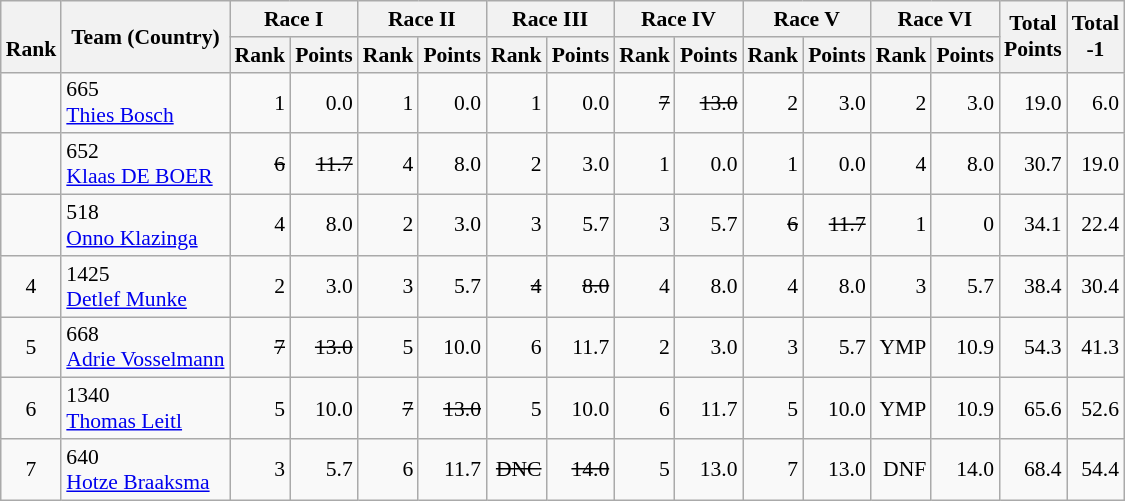<table class="wikitable" style="text-align:right; font-size:90%">
<tr>
<th rowspan=2><br>Rank</th>
<th rowspan=2>Team (Country)</th>
<th colspan=2>Race I</th>
<th colspan=2>Race II</th>
<th colspan=2>Race III</th>
<th colspan=2>Race IV</th>
<th colspan=2>Race V</th>
<th colspan=2>Race VI</th>
<th rowspan=2>Total <br>Points <br></th>
<th rowspan=2>Total<br>-1<br></th>
</tr>
<tr>
<th>Rank</th>
<th>Points</th>
<th>Rank</th>
<th>Points</th>
<th>Rank</th>
<th>Points</th>
<th>Rank</th>
<th>Points</th>
<th>Rank</th>
<th>Points</th>
<th>Rank</th>
<th>Points</th>
</tr>
<tr>
<td align=center></td>
<td align=left> 665<br> <a href='#'>Thies Bosch</a></td>
<td>1</td>
<td>0.0</td>
<td>1</td>
<td>0.0</td>
<td>1</td>
<td>0.0</td>
<td><s>7</s></td>
<td><s>13.0</s></td>
<td>2</td>
<td>3.0</td>
<td>2</td>
<td>3.0</td>
<td>19.0</td>
<td>6.0</td>
</tr>
<tr>
<td align=center></td>
<td align=left> 652<br> <a href='#'>Klaas DE BOER</a></td>
<td><s>6</s></td>
<td><s>11.7</s></td>
<td>4</td>
<td>8.0</td>
<td>2</td>
<td>3.0</td>
<td>1</td>
<td>0.0</td>
<td>1</td>
<td>0.0</td>
<td>4</td>
<td>8.0</td>
<td>30.7</td>
<td>19.0</td>
</tr>
<tr>
<td align=center></td>
<td align=left> 518<br> <a href='#'>Onno Klazinga</a></td>
<td>4</td>
<td>8.0</td>
<td>2</td>
<td>3.0</td>
<td>3</td>
<td>5.7</td>
<td>3</td>
<td>5.7</td>
<td><s>6</s></td>
<td><s>11.7</s></td>
<td>1</td>
<td>0</td>
<td>34.1</td>
<td>22.4</td>
</tr>
<tr>
<td align=center>4</td>
<td align=left> 1425<br> <a href='#'>Detlef Munke</a></td>
<td>2</td>
<td>3.0</td>
<td>3</td>
<td>5.7</td>
<td><s>4</s></td>
<td><s>8.0</s></td>
<td>4</td>
<td>8.0</td>
<td>4</td>
<td>8.0</td>
<td>3</td>
<td>5.7</td>
<td>38.4</td>
<td>30.4</td>
</tr>
<tr>
<td align=center>5</td>
<td align=left> 668<br> <a href='#'>Adrie Vosselmann</a></td>
<td><s>7</s></td>
<td><s>13.0</s></td>
<td>5</td>
<td>10.0</td>
<td>6</td>
<td>11.7</td>
<td>2</td>
<td>3.0</td>
<td>3</td>
<td>5.7</td>
<td>YMP</td>
<td>10.9</td>
<td>54.3</td>
<td>41.3</td>
</tr>
<tr>
<td align=center>6</td>
<td align=left> 1340<br> <a href='#'>Thomas Leitl</a></td>
<td>5</td>
<td>10.0</td>
<td><s>7</s></td>
<td><s>13.0</s></td>
<td>5</td>
<td>10.0</td>
<td>6</td>
<td>11.7</td>
<td>5</td>
<td>10.0</td>
<td>YMP</td>
<td>10.9</td>
<td>65.6</td>
<td>52.6</td>
</tr>
<tr>
<td align=center>7</td>
<td align=left> 640<br> <a href='#'>Hotze Braaksma</a></td>
<td>3</td>
<td>5.7</td>
<td>6</td>
<td>11.7</td>
<td><s>DNC</s></td>
<td><s>14.0</s></td>
<td>5</td>
<td>13.0</td>
<td>7</td>
<td>13.0</td>
<td>DNF</td>
<td>14.0</td>
<td>68.4</td>
<td>54.4</td>
</tr>
</table>
